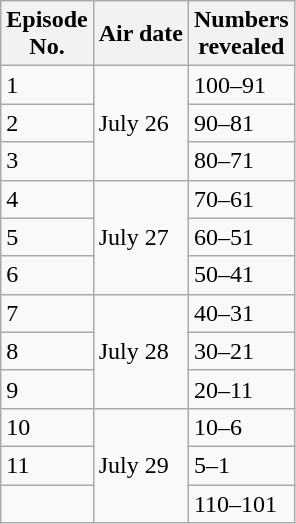<table class="wikitable">
<tr>
<th>Episode<br>No.</th>
<th>Air date</th>
<th>Numbers<br>revealed</th>
</tr>
<tr>
<td>1</td>
<td rowspan=3>July 26</td>
<td>100–91</td>
</tr>
<tr>
<td>2</td>
<td>90–81</td>
</tr>
<tr>
<td>3</td>
<td>80–71</td>
</tr>
<tr>
<td>4</td>
<td rowspan=3>July 27</td>
<td>70–61</td>
</tr>
<tr>
<td>5</td>
<td>60–51</td>
</tr>
<tr>
<td>6</td>
<td>50–41</td>
</tr>
<tr>
<td>7</td>
<td rowspan=3>July 28</td>
<td>40–31</td>
</tr>
<tr>
<td>8</td>
<td>30–21</td>
</tr>
<tr>
<td>9</td>
<td>20–11</td>
</tr>
<tr>
<td>10</td>
<td rowspan="3">July 29</td>
<td>10–6</td>
</tr>
<tr>
<td>11</td>
<td>5–1</td>
</tr>
<tr>
<td></td>
<td>110–101</td>
</tr>
</table>
